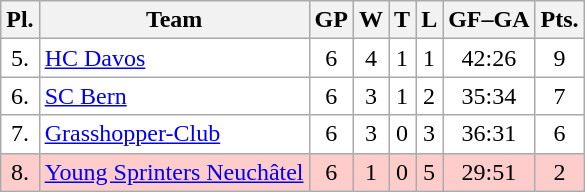<table class="wikitable">
<tr>
<th>Pl.</th>
<th>Team</th>
<th>GP</th>
<th>W</th>
<th>T</th>
<th>L</th>
<th>GF–GA</th>
<th>Pts.</th>
</tr>
<tr align="center " bgcolor="#FFFFFF">
<td>5.</td>
<td align="left"><a href='#'>HC Davos</a></td>
<td>6</td>
<td>4</td>
<td>1</td>
<td>1</td>
<td>42:26</td>
<td>9</td>
</tr>
<tr align="center "  bgcolor="#FFFFFF">
<td>6.</td>
<td align="left"><a href='#'>SC Bern</a></td>
<td>6</td>
<td>3</td>
<td>1</td>
<td>2</td>
<td>35:34</td>
<td>7</td>
</tr>
<tr align="center "  bgcolor="#FFFFFF">
<td>7.</td>
<td align="left"><a href='#'>Grasshopper-Club</a></td>
<td>6</td>
<td>3</td>
<td>0</td>
<td>3</td>
<td>36:31</td>
<td>6</td>
</tr>
<tr align="center "  bgcolor="#ffcccc">
<td>8.</td>
<td align="left"><a href='#'>Young Sprinters Neuchâtel</a></td>
<td>6</td>
<td>1</td>
<td>0</td>
<td>5</td>
<td>29:51</td>
<td>2</td>
</tr>
</table>
